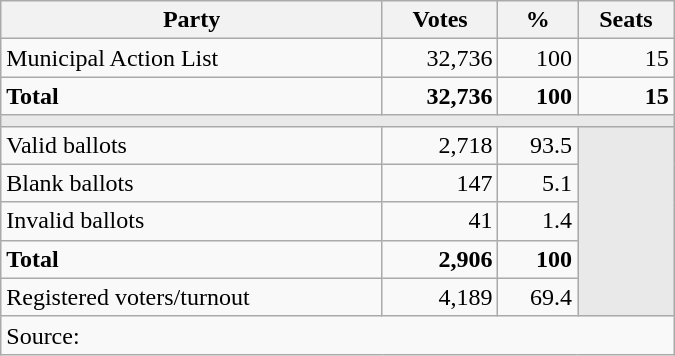<table class=wikitable style=text-align:right width=450>
<tr>
<th>Party</th>
<th>Votes</th>
<th>%</th>
<th>Seats</th>
</tr>
<tr>
<td align=left>Municipal Action List</td>
<td>32,736</td>
<td>100</td>
<td>15</td>
</tr>
<tr>
<td align=left><strong>Total</strong></td>
<td><strong>32,736</strong></td>
<td><strong>100</strong></td>
<td><strong>15</strong></td>
</tr>
<tr>
<td bgcolor=#E9E9E9 colspan=4></td>
</tr>
<tr>
<td align=left>Valid ballots</td>
<td>2,718</td>
<td>93.5</td>
<td rowspan=5 bgcolor=#E9E9E9></td>
</tr>
<tr>
<td align=left>Blank ballots</td>
<td>147</td>
<td>5.1</td>
</tr>
<tr>
<td align=left>Invalid ballots</td>
<td>41</td>
<td>1.4</td>
</tr>
<tr>
<td align=left><strong> Total</strong></td>
<td><strong> 2,906</strong></td>
<td><strong>100</strong></td>
</tr>
<tr>
<td align=left>Registered voters/turnout</td>
<td>4,189</td>
<td>69.4</td>
</tr>
<tr>
<td align=left colspan=4>Source: </td>
</tr>
</table>
